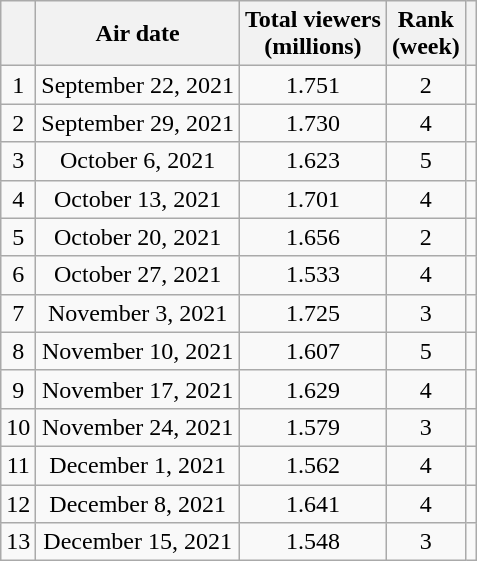<table class="wikitable sortable" style="text-align:center;">
<tr>
<th></th>
<th>Air date</th>
<th>Total viewers<br>(millions)</th>
<th>Rank<br>(week)</th>
<th></th>
</tr>
<tr>
<td>1</td>
<td>September 22, 2021</td>
<td>1.751</td>
<td>2</td>
<td></td>
</tr>
<tr>
<td>2</td>
<td>September 29, 2021</td>
<td>1.730</td>
<td>4</td>
<td></td>
</tr>
<tr>
<td>3</td>
<td>October 6, 2021</td>
<td>1.623</td>
<td>5</td>
<td></td>
</tr>
<tr>
<td>4</td>
<td>October 13, 2021</td>
<td>1.701</td>
<td>4</td>
<td></td>
</tr>
<tr>
<td>5</td>
<td>October 20, 2021</td>
<td>1.656</td>
<td>2</td>
<td></td>
</tr>
<tr>
<td>6</td>
<td>October 27, 2021</td>
<td>1.533</td>
<td>4</td>
<td></td>
</tr>
<tr>
<td>7</td>
<td>November 3, 2021</td>
<td>1.725</td>
<td>3</td>
<td></td>
</tr>
<tr>
<td>8</td>
<td>November 10, 2021</td>
<td>1.607</td>
<td>5</td>
<td></td>
</tr>
<tr>
<td>9</td>
<td>November 17, 2021</td>
<td>1.629</td>
<td>4</td>
<td></td>
</tr>
<tr>
<td>10</td>
<td>November 24, 2021</td>
<td>1.579</td>
<td>3</td>
<td></td>
</tr>
<tr>
<td>11</td>
<td>December 1, 2021</td>
<td>1.562</td>
<td>4</td>
<td></td>
</tr>
<tr>
<td>12</td>
<td>December 8, 2021</td>
<td>1.641</td>
<td>4</td>
<td></td>
</tr>
<tr>
<td>13</td>
<td>December 15, 2021</td>
<td>1.548</td>
<td>3</td>
<td></td>
</tr>
</table>
